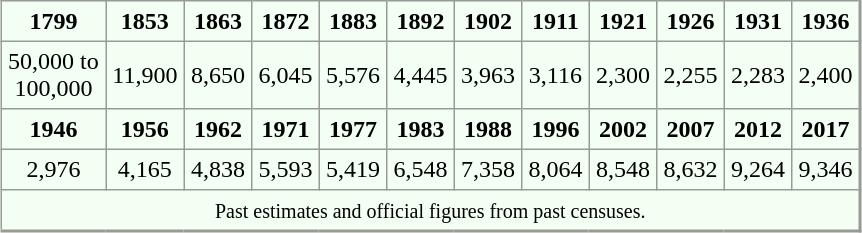<table align="center" rules="all" cellspacing="0" cellpadding="4" style="border: 1px solid #999; border-right: 2px solid #999; border-bottom:2px solid #999; background: #f3fff3">
<tr>
<th>1799</th>
<th>1853</th>
<th>1863</th>
<th>1872</th>
<th>1883</th>
<th>1892</th>
<th>1902</th>
<th>1911</th>
<th>1921</th>
<th>1926</th>
<th>1931</th>
<th>1936</th>
</tr>
<tr>
<td align=center>50,000 to<br>100,000</td>
<td align=center>11,900</td>
<td align=center>8,650</td>
<td align=center>6,045</td>
<td align=center>5,576</td>
<td align=center>4,445</td>
<td align=center>3,963</td>
<td align=center>3,116</td>
<td align=center>2,300</td>
<td align=center>2,255</td>
<td align=center>2,283</td>
<td align=center>2,400</td>
</tr>
<tr>
<th>1946</th>
<th>1956</th>
<th>1962</th>
<th>1971</th>
<th>1977</th>
<th>1983</th>
<th>1988</th>
<th>1996</th>
<th>2002</th>
<th>2007</th>
<th>2012</th>
<th>2017</th>
</tr>
<tr>
<td align=center>2,976</td>
<td align=center>4,165</td>
<td align=center>4,838</td>
<td align=center>5,593</td>
<td align=center>5,419</td>
<td align=center>6,548</td>
<td align=center>7,358</td>
<td align=center>8,064</td>
<td align=center>8,548</td>
<td align=center>8,632</td>
<td align=center>9,264</td>
<td align=center>9,346</td>
</tr>
<tr>
<td colspan=13 align=center><small>Past estimates and official figures from past censuses.</small></td>
</tr>
</table>
